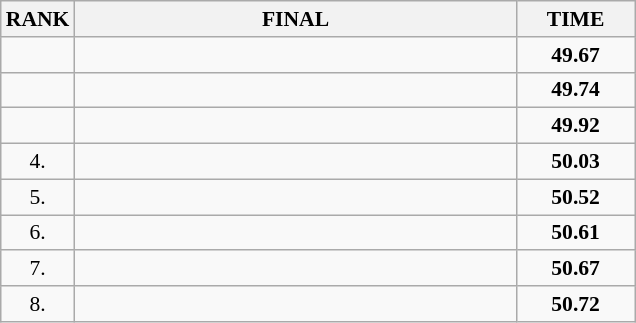<table class="wikitable" style="border-collapse: collapse; font-size: 90%;">
<tr>
<th>RANK</th>
<th style="width: 20em">FINAL</th>
<th style="width: 5em">TIME</th>
</tr>
<tr>
<td align="center"></td>
<td></td>
<td align="center"><strong>49.67</strong></td>
</tr>
<tr>
<td align="center"></td>
<td></td>
<td align="center"><strong>49.74</strong></td>
</tr>
<tr>
<td align="center"></td>
<td></td>
<td align="center"><strong>49.92</strong></td>
</tr>
<tr>
<td align="center">4.</td>
<td></td>
<td align="center"><strong>50.03</strong></td>
</tr>
<tr>
<td align="center">5.</td>
<td></td>
<td align="center"><strong>50.52</strong></td>
</tr>
<tr>
<td align="center">6.</td>
<td></td>
<td align="center"><strong>50.61</strong></td>
</tr>
<tr>
<td align="center">7.</td>
<td></td>
<td align="center"><strong>50.67</strong></td>
</tr>
<tr>
<td align="center">8.</td>
<td></td>
<td align="center"><strong>50.72</strong></td>
</tr>
</table>
